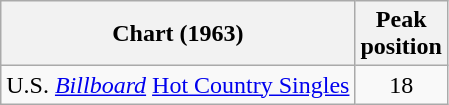<table class="wikitable">
<tr>
<th>Chart (1963)</th>
<th>Peak<br>position</th>
</tr>
<tr>
<td>U.S. <em><a href='#'>Billboard</a></em> <a href='#'>Hot Country Singles</a></td>
<td style="text-align:center;">18</td>
</tr>
</table>
